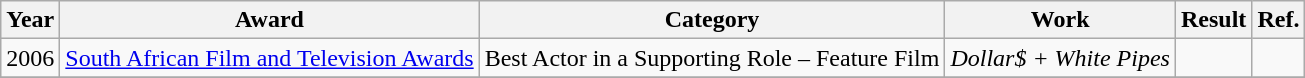<table class="wikitable">
<tr>
<th>Year</th>
<th>Award</th>
<th>Category</th>
<th>Work</th>
<th>Result</th>
<th>Ref.</th>
</tr>
<tr>
<td>2006</td>
<td><a href='#'>South African Film and Television Awards</a></td>
<td>Best Actor in a Supporting Role – Feature Film</td>
<td><em>Dollar$ + White Pipes</em></td>
<td></td>
<td></td>
</tr>
<tr>
</tr>
</table>
